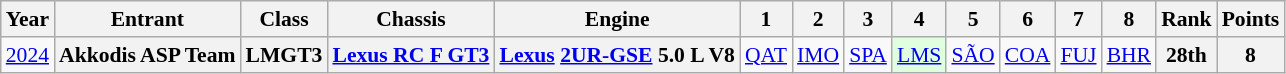<table class="wikitable" style="text-align:center; font-size:90%">
<tr>
<th>Year</th>
<th>Entrant</th>
<th>Class</th>
<th>Chassis</th>
<th>Engine</th>
<th>1</th>
<th>2</th>
<th>3</th>
<th>4</th>
<th>5</th>
<th>6</th>
<th>7</th>
<th>8</th>
<th>Rank</th>
<th>Points</th>
</tr>
<tr>
<td><a href='#'>2024</a></td>
<th>Akkodis ASP Team</th>
<th>LMGT3</th>
<th><a href='#'>Lexus RC F GT3</a></th>
<th><a href='#'>Lexus</a> <a href='#'>2UR-GSE</a> 5.0 L V8</th>
<td><a href='#'>QAT</a></td>
<td><a href='#'>IMO</a></td>
<td><a href='#'>SPA</a></td>
<td style="background:#DFFFDF;"><a href='#'>LMS</a><br></td>
<td><a href='#'>SÃO</a></td>
<td><a href='#'>COA</a></td>
<td><a href='#'>FUJ</a></td>
<td><a href='#'>BHR</a></td>
<th>28th</th>
<th>8</th>
</tr>
</table>
